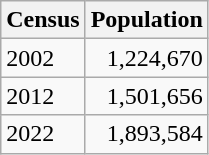<table class="wikitable sortable">
<tr>
<th>Census</th>
<th>Population</th>
</tr>
<tr>
<td>2002</td>
<td style="text-align:right;">1,224,670</td>
</tr>
<tr>
<td>2012</td>
<td style="text-align:right;">1,501,656</td>
</tr>
<tr>
<td>2022</td>
<td style="text-align:right;">1,893,584</td>
</tr>
</table>
